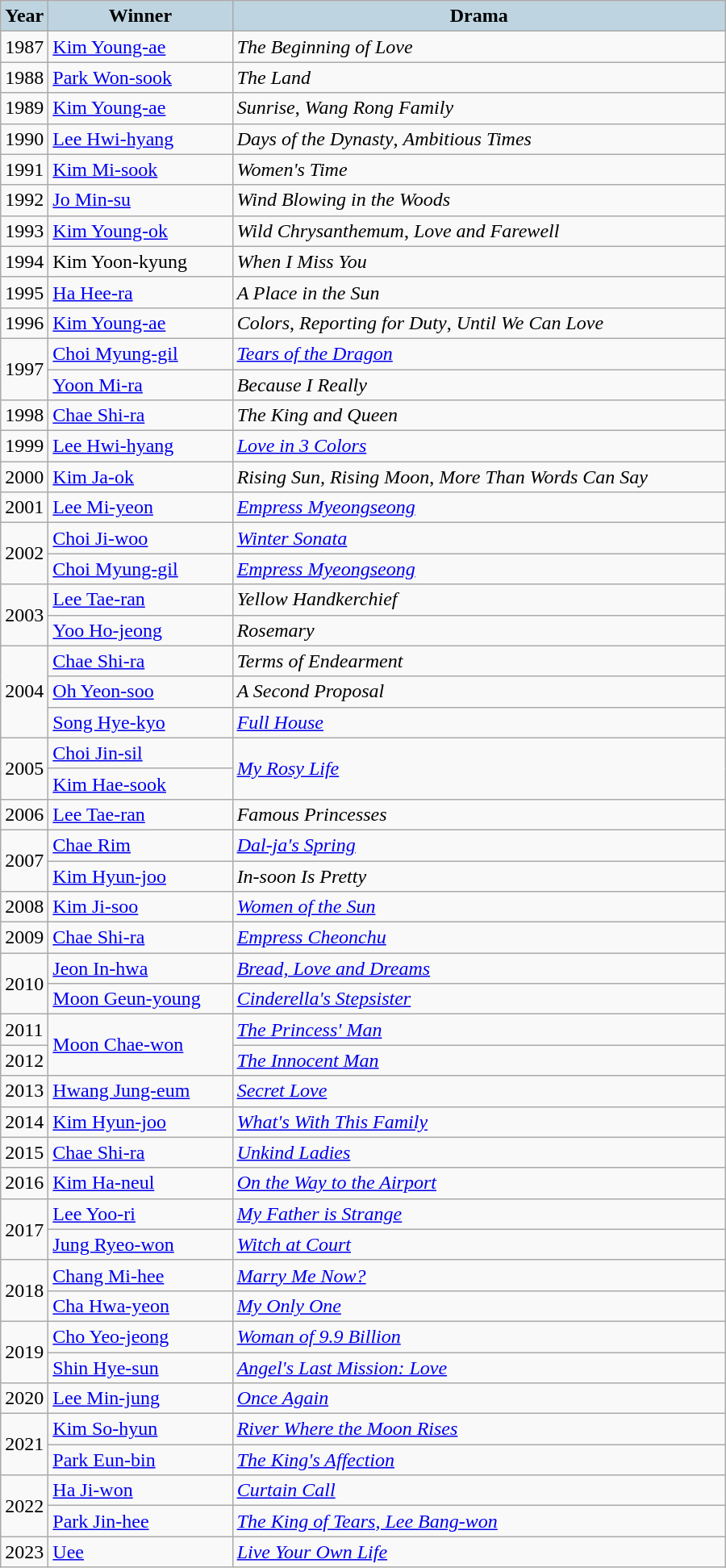<table class="wikitable" style="width:600px">
<tr>
<th style="background:#BED5E1;" width="30">Year</th>
<th style="background:#BED5E1;">Winner</th>
<th style="background:#BED5E1;">Drama</th>
</tr>
<tr>
<td>1987</td>
<td><a href='#'>Kim Young-ae</a></td>
<td><em>The Beginning of Love</em></td>
</tr>
<tr>
<td>1988</td>
<td><a href='#'>Park Won-sook</a></td>
<td><em>The Land</em></td>
</tr>
<tr>
<td>1989</td>
<td><a href='#'>Kim Young-ae</a></td>
<td><em>Sunrise</em>, <em>Wang Rong Family</em></td>
</tr>
<tr>
<td>1990</td>
<td><a href='#'>Lee Hwi-hyang</a></td>
<td><em>Days of the Dynasty</em>, <em>Ambitious Times</em></td>
</tr>
<tr>
<td>1991</td>
<td><a href='#'>Kim Mi-sook</a></td>
<td><em>Women's Time</em></td>
</tr>
<tr>
<td>1992</td>
<td><a href='#'>Jo Min-su</a></td>
<td><em>Wind Blowing in the Woods</em></td>
</tr>
<tr>
<td>1993</td>
<td><a href='#'>Kim Young-ok</a></td>
<td><em>Wild Chrysanthemum</em>, <em>Love and Farewell</em></td>
</tr>
<tr>
<td>1994</td>
<td>Kim Yoon-kyung</td>
<td><em>When I Miss You</em></td>
</tr>
<tr>
<td>1995</td>
<td><a href='#'>Ha Hee-ra</a></td>
<td><em>A Place in the Sun</em></td>
</tr>
<tr>
<td>1996</td>
<td><a href='#'>Kim Young-ae</a></td>
<td><em>Colors</em>, <em>Reporting for Duty</em>, <em>Until We Can Love</em></td>
</tr>
<tr>
<td rowspan="2">1997</td>
<td><a href='#'>Choi Myung-gil</a></td>
<td><em><a href='#'>Tears of the Dragon</a></em></td>
</tr>
<tr>
<td><a href='#'>Yoon Mi-ra</a></td>
<td><em>Because I Really</em></td>
</tr>
<tr>
<td>1998</td>
<td><a href='#'>Chae Shi-ra</a></td>
<td><em>The King and Queen</em></td>
</tr>
<tr>
<td>1999</td>
<td><a href='#'>Lee Hwi-hyang</a></td>
<td><em><a href='#'>Love in 3 Colors</a></em></td>
</tr>
<tr>
<td>2000</td>
<td><a href='#'>Kim Ja-ok</a></td>
<td><em>Rising Sun, Rising Moon</em>, <em>More Than Words Can Say</em></td>
</tr>
<tr>
<td>2001</td>
<td><a href='#'>Lee Mi-yeon</a></td>
<td><em><a href='#'>Empress Myeongseong</a></em></td>
</tr>
<tr>
<td rowspan="2">2002</td>
<td><a href='#'>Choi Ji-woo</a></td>
<td><em><a href='#'>Winter Sonata</a></em></td>
</tr>
<tr>
<td><a href='#'>Choi Myung-gil</a></td>
<td><em><a href='#'>Empress Myeongseong</a></em></td>
</tr>
<tr>
<td rowspan="2">2003</td>
<td><a href='#'>Lee Tae-ran</a></td>
<td><em>Yellow Handkerchief</em></td>
</tr>
<tr>
<td><a href='#'>Yoo Ho-jeong</a></td>
<td><em>Rosemary</em></td>
</tr>
<tr>
<td rowspan="3">2004</td>
<td><a href='#'>Chae Shi-ra</a></td>
<td><em>Terms of Endearment</em></td>
</tr>
<tr>
<td><a href='#'>Oh Yeon-soo</a></td>
<td><em>A Second Proposal</em></td>
</tr>
<tr>
<td><a href='#'>Song Hye-kyo</a></td>
<td><em><a href='#'>Full House</a></em></td>
</tr>
<tr>
<td rowspan="2">2005</td>
<td><a href='#'>Choi Jin-sil</a></td>
<td rowspan="2"><em><a href='#'>My Rosy Life</a></em></td>
</tr>
<tr>
<td><a href='#'>Kim Hae-sook</a></td>
</tr>
<tr>
<td>2006</td>
<td><a href='#'>Lee Tae-ran</a></td>
<td><em>Famous Princesses</em></td>
</tr>
<tr>
<td rowspan="2">2007</td>
<td><a href='#'>Chae Rim</a></td>
<td><em><a href='#'>Dal-ja's Spring</a></em></td>
</tr>
<tr>
<td><a href='#'>Kim Hyun-joo</a></td>
<td><em>In-soon Is Pretty</em></td>
</tr>
<tr>
<td>2008</td>
<td><a href='#'>Kim Ji-soo</a></td>
<td><em><a href='#'>Women of the Sun</a></em></td>
</tr>
<tr>
<td>2009</td>
<td><a href='#'>Chae Shi-ra</a></td>
<td><em><a href='#'>Empress Cheonchu</a></em></td>
</tr>
<tr>
<td rowspan="2">2010</td>
<td><a href='#'>Jeon In-hwa</a></td>
<td><em><a href='#'>Bread, Love and Dreams</a></em></td>
</tr>
<tr>
<td><a href='#'>Moon Geun-young</a></td>
<td><em><a href='#'>Cinderella's Stepsister</a></em></td>
</tr>
<tr>
<td>2011</td>
<td rowspan="2"><a href='#'>Moon Chae-won</a></td>
<td><em><a href='#'>The Princess' Man</a></em></td>
</tr>
<tr>
<td>2012</td>
<td><em><a href='#'>The Innocent Man</a></em></td>
</tr>
<tr>
<td>2013</td>
<td><a href='#'>Hwang Jung-eum</a></td>
<td><em><a href='#'>Secret Love</a></em></td>
</tr>
<tr>
<td>2014</td>
<td><a href='#'>Kim Hyun-joo</a></td>
<td><em><a href='#'>What's With This Family</a></em></td>
</tr>
<tr>
<td>2015</td>
<td><a href='#'>Chae Shi-ra</a></td>
<td><em><a href='#'>Unkind Ladies</a></em></td>
</tr>
<tr>
<td>2016</td>
<td><a href='#'>Kim Ha-neul</a></td>
<td><em><a href='#'>On the Way to the Airport</a></em></td>
</tr>
<tr>
<td rowspan="2">2017</td>
<td><a href='#'>Lee Yoo-ri</a></td>
<td><em><a href='#'>My Father is Strange</a></em></td>
</tr>
<tr>
<td><a href='#'>Jung Ryeo-won</a></td>
<td><em><a href='#'>Witch at Court</a></em></td>
</tr>
<tr>
<td rowspan="2">2018</td>
<td><a href='#'>Chang Mi-hee</a></td>
<td><em><a href='#'>Marry Me Now?</a></em></td>
</tr>
<tr>
<td><a href='#'>Cha Hwa-yeon</a></td>
<td><em><a href='#'>My Only One</a></em></td>
</tr>
<tr>
<td rowspan="2">2019</td>
<td><a href='#'>Cho Yeo-jeong</a></td>
<td><em><a href='#'>Woman of 9.9 Billion</a></em></td>
</tr>
<tr>
<td><a href='#'>Shin Hye-sun</a></td>
<td><em><a href='#'>Angel's Last Mission: Love</a></em></td>
</tr>
<tr>
<td>2020</td>
<td><a href='#'>Lee Min-jung</a></td>
<td><em><a href='#'>Once Again</a></em></td>
</tr>
<tr>
<td rowspan="2">2021</td>
<td><a href='#'>Kim So-hyun</a></td>
<td><em><a href='#'>River Where the Moon Rises</a></em></td>
</tr>
<tr>
<td><a href='#'>Park Eun-bin</a></td>
<td><em><a href='#'>The King's Affection</a></em></td>
</tr>
<tr>
<td rowspan="2">2022</td>
<td><a href='#'>Ha Ji-won</a></td>
<td><em><a href='#'>Curtain Call</a></em></td>
</tr>
<tr>
<td><a href='#'>Park Jin-hee</a></td>
<td><em><a href='#'>The King of Tears, Lee Bang-won</a></em></td>
</tr>
<tr>
<td>2023</td>
<td><a href='#'>Uee</a></td>
<td><em><a href='#'>Live Your Own Life</a></em></td>
</tr>
</table>
